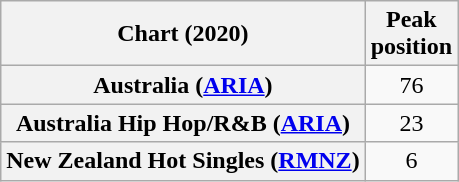<table class="wikitable sortable plainrowheaders" style="text-align:center">
<tr>
<th scope="col">Chart (2020)</th>
<th scope="col">Peak<br>position</th>
</tr>
<tr>
<th scope="row">Australia (<a href='#'>ARIA</a>)</th>
<td>76</td>
</tr>
<tr>
<th scope="row">Australia Hip Hop/R&B (<a href='#'>ARIA</a>)</th>
<td>23</td>
</tr>
<tr>
<th scope="row">New Zealand Hot Singles (<a href='#'>RMNZ</a>)</th>
<td>6</td>
</tr>
</table>
